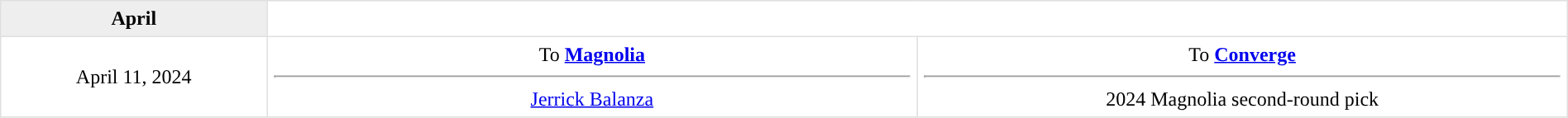<table border=1 style="border-collapse:collapse; text-align: center; width: 100%" bordercolor="#DFDFDF"  cellpadding="5">
<tr bgcolor="eeeeee">
<th>April</th>
</tr>
<tr>
<td style="width:12%">April 11, 2024</td>
<td style="width:29.3%" valign="top">To <strong><a href='#'>Magnolia</a></strong><hr><a href='#'>Jerrick Balanza</a></td>
<td style="width:29.3%" valign="top">To <strong><a href='#'>Converge</a></strong><hr>2024 Magnolia second-round pick</td>
</tr>
</table>
